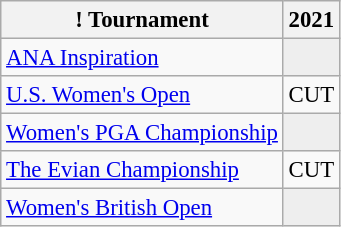<table class="wikitable" style="font-size:95%;text-align:center;">
<tr>
<th>! Tournament</th>
<th>2021</th>
</tr>
<tr>
<td align=left><a href='#'>ANA Inspiration</a></td>
<td style="background:#eeeeee;"></td>
</tr>
<tr>
<td align=left><a href='#'>U.S. Women's Open</a></td>
<td>CUT</td>
</tr>
<tr>
<td align=left><a href='#'>Women's PGA Championship</a></td>
<td style="background:#eeeeee;"></td>
</tr>
<tr>
<td align=left><a href='#'>The Evian Championship</a></td>
<td>CUT</td>
</tr>
<tr>
<td align=left><a href='#'>Women's British Open</a></td>
<td style="background:#eeeeee;"></td>
</tr>
</table>
